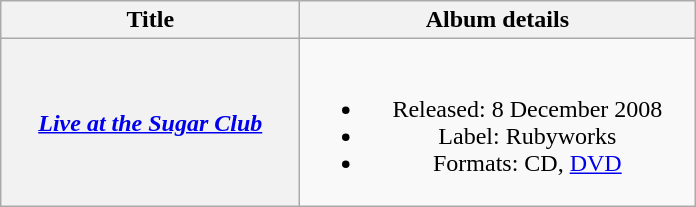<table class="wikitable plainrowheaders" style="text-align:center;" border="1">
<tr>
<th scope="col" style="width:12em;">Title</th>
<th scope="col" style="width:16em;">Album details</th>
</tr>
<tr>
<th scope="row"><em><a href='#'>Live at the Sugar Club</a></em></th>
<td><br><ul><li>Released: 8 December 2008</li><li>Label: Rubyworks</li><li>Formats: CD, <a href='#'>DVD</a></li></ul></td>
</tr>
</table>
